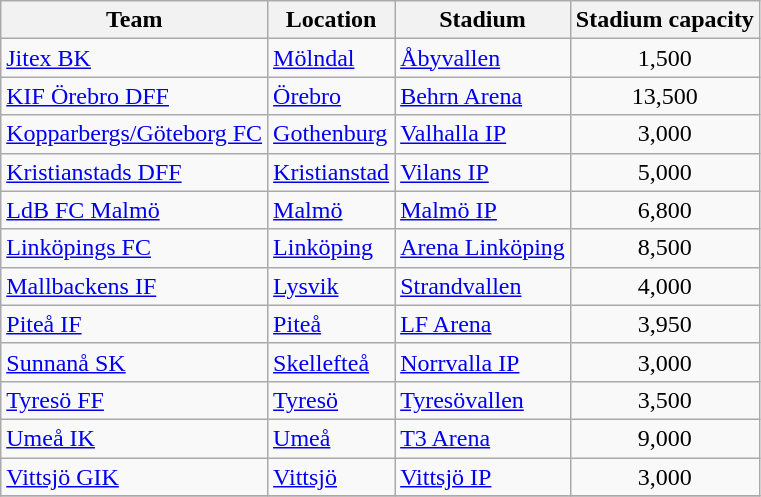<table class="wikitable sortable">
<tr>
<th>Team</th>
<th>Location</th>
<th>Stadium</th>
<th>Stadium capacity</th>
</tr>
<tr>
<td><a href='#'>Jitex BK</a></td>
<td><a href='#'>Mölndal</a></td>
<td><a href='#'>Åbyvallen</a></td>
<td align="center">1,500</td>
</tr>
<tr>
<td><a href='#'>KIF Örebro DFF</a></td>
<td><a href='#'>Örebro</a></td>
<td><a href='#'>Behrn Arena</a></td>
<td align="center">13,500</td>
</tr>
<tr>
<td><a href='#'>Kopparbergs/Göteborg FC</a></td>
<td><a href='#'>Gothenburg</a></td>
<td><a href='#'>Valhalla IP</a></td>
<td align="center">3,000</td>
</tr>
<tr>
<td><a href='#'>Kristianstads DFF</a></td>
<td><a href='#'>Kristianstad</a></td>
<td><a href='#'>Vilans IP</a></td>
<td align="center">5,000</td>
</tr>
<tr>
<td><a href='#'>LdB FC Malmö</a></td>
<td><a href='#'>Malmö</a></td>
<td><a href='#'>Malmö IP</a></td>
<td align="center">6,800</td>
</tr>
<tr>
<td><a href='#'>Linköpings FC</a></td>
<td><a href='#'>Linköping</a></td>
<td><a href='#'>Arena Linköping</a></td>
<td align="center">8,500</td>
</tr>
<tr>
<td><a href='#'>Mallbackens IF</a></td>
<td><a href='#'>Lysvik</a></td>
<td><a href='#'>Strandvallen</a></td>
<td align="center">4,000</td>
</tr>
<tr>
<td><a href='#'>Piteå IF</a></td>
<td><a href='#'>Piteå</a></td>
<td><a href='#'>LF Arena</a></td>
<td align="center">3,950</td>
</tr>
<tr>
<td><a href='#'>Sunnanå SK</a></td>
<td><a href='#'>Skellefteå</a></td>
<td><a href='#'>Norrvalla IP</a></td>
<td align="center">3,000</td>
</tr>
<tr>
<td><a href='#'>Tyresö FF</a></td>
<td><a href='#'>Tyresö</a></td>
<td><a href='#'>Tyresövallen</a></td>
<td align="center">3,500</td>
</tr>
<tr>
<td><a href='#'>Umeå IK</a></td>
<td><a href='#'>Umeå</a></td>
<td><a href='#'>T3 Arena</a></td>
<td align="center">9,000</td>
</tr>
<tr>
<td><a href='#'>Vittsjö GIK</a></td>
<td><a href='#'>Vittsjö</a></td>
<td><a href='#'>Vittsjö IP</a></td>
<td align="center">3,000</td>
</tr>
<tr>
</tr>
</table>
